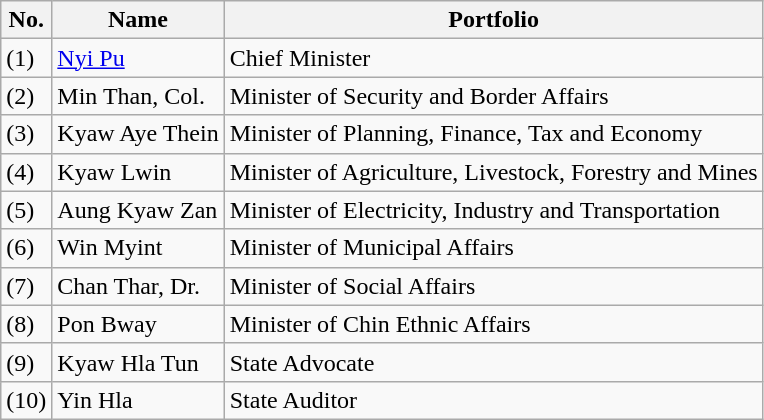<table class="wikitable">
<tr>
<th>No.</th>
<th>Name</th>
<th>Portfolio</th>
</tr>
<tr>
<td>(1)</td>
<td><a href='#'>Nyi Pu</a></td>
<td>Chief Minister</td>
</tr>
<tr>
<td>(2)</td>
<td>Min Than, Col.</td>
<td>Minister of Security and Border Affairs</td>
</tr>
<tr>
<td>(3)</td>
<td>Kyaw Aye Thein</td>
<td>Minister of Planning, Finance, Tax and Economy</td>
</tr>
<tr>
<td>(4)</td>
<td>Kyaw Lwin</td>
<td>Minister of Agriculture, Livestock, Forestry and Mines</td>
</tr>
<tr>
<td>(5)</td>
<td>Aung Kyaw Zan</td>
<td>Minister of Electricity, Industry and Transportation</td>
</tr>
<tr>
<td>(6)</td>
<td>Win Myint</td>
<td>Minister of Municipal Affairs</td>
</tr>
<tr>
<td>(7)</td>
<td>Chan Thar, Dr.</td>
<td>Minister of Social Affairs</td>
</tr>
<tr>
<td>(8)</td>
<td>Pon Bway</td>
<td>Minister of Chin Ethnic Affairs</td>
</tr>
<tr>
<td>(9)</td>
<td>Kyaw Hla Tun</td>
<td>State Advocate</td>
</tr>
<tr>
<td>(10)</td>
<td>Yin Hla</td>
<td>State Auditor</td>
</tr>
</table>
